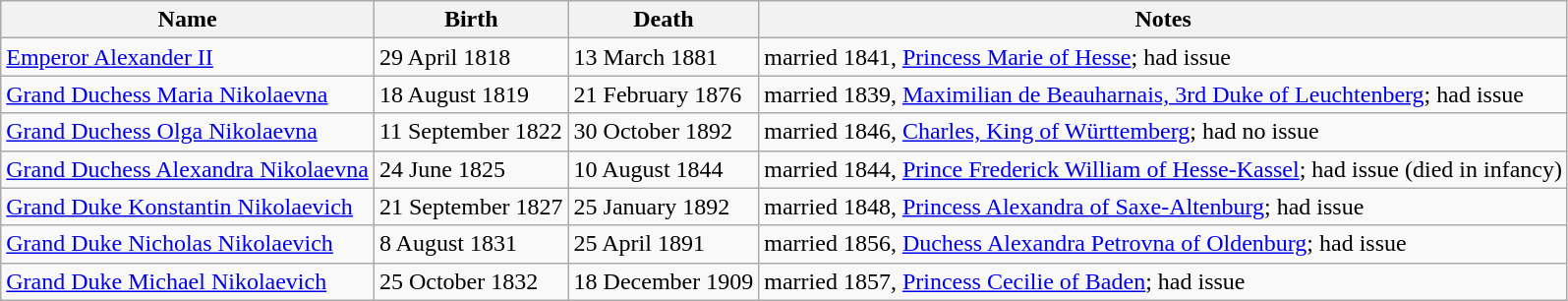<table class="wikitable">
<tr>
<th>Name</th>
<th>Birth</th>
<th>Death</th>
<th>Notes</th>
</tr>
<tr>
<td><a href='#'>Emperor Alexander II</a></td>
<td>29 April 1818</td>
<td>13 March 1881</td>
<td>married 1841, <a href='#'>Princess Marie of Hesse</a>; had issue</td>
</tr>
<tr>
<td><a href='#'>Grand Duchess Maria Nikolaevna</a></td>
<td>18 August 1819</td>
<td>21 February 1876</td>
<td>married 1839, <a href='#'>Maximilian de Beauharnais, 3rd Duke of Leuchtenberg</a>; had issue</td>
</tr>
<tr>
<td><a href='#'>Grand Duchess Olga Nikolaevna</a></td>
<td>11 September 1822</td>
<td>30 October 1892</td>
<td>married 1846, <a href='#'>Charles, King of Württemberg</a>; had no issue</td>
</tr>
<tr>
<td><a href='#'>Grand Duchess Alexandra Nikolaevna</a></td>
<td>24 June 1825</td>
<td>10 August 1844</td>
<td>married 1844, <a href='#'>Prince Frederick William of Hesse-Kassel</a>; had issue (died in infancy)</td>
</tr>
<tr>
<td><a href='#'>Grand Duke Konstantin Nikolaevich</a></td>
<td>21 September 1827</td>
<td>25 January 1892</td>
<td>married 1848, <a href='#'>Princess Alexandra of Saxe-Altenburg</a>; had issue</td>
</tr>
<tr>
<td><a href='#'>Grand Duke Nicholas Nikolaevich</a></td>
<td>8 August 1831</td>
<td>25 April 1891</td>
<td>married 1856, <a href='#'>Duchess Alexandra Petrovna of Oldenburg</a>; had issue</td>
</tr>
<tr>
<td><a href='#'>Grand Duke Michael Nikolaevich</a></td>
<td>25 October 1832</td>
<td>18 December 1909</td>
<td>married 1857, <a href='#'>Princess Cecilie of Baden</a>; had issue</td>
</tr>
</table>
